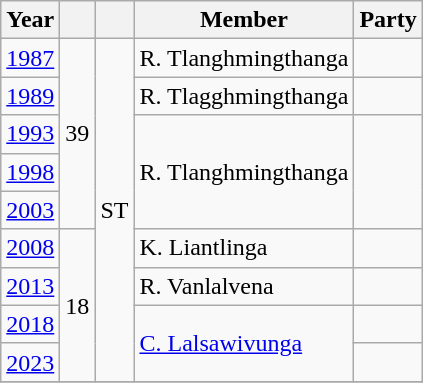<table class="wikitable sortable">
<tr>
<th>Year</th>
<th></th>
<th></th>
<th>Member</th>
<th colspan="2">Party</th>
</tr>
<tr>
<td><a href='#'>1987</a></td>
<td rowspan="5">39</td>
<td rowspan="9">ST</td>
<td>R. Tlanghmingthanga</td>
<td></td>
</tr>
<tr>
<td><a href='#'>1989</a></td>
<td>R. Tlagghmingthanga</td>
<td></td>
</tr>
<tr>
<td><a href='#'>1993</a></td>
<td rowspan="3">R. Tlanghmingthanga</td>
</tr>
<tr>
<td><a href='#'>1998</a></td>
</tr>
<tr>
<td><a href='#'>2003</a></td>
</tr>
<tr>
<td><a href='#'>2008</a></td>
<td rowspan="4">18</td>
<td>K. Liantlinga</td>
<td></td>
</tr>
<tr>
<td><a href='#'>2013</a></td>
<td>R. Vanlalvena</td>
<td></td>
</tr>
<tr>
<td><a href='#'>2018</a></td>
<td rowspan="2"><a href='#'>C. Lalsawivunga</a></td>
<td></td>
</tr>
<tr>
<td><a href='#'>2023</a></td>
<td></td>
</tr>
<tr>
</tr>
</table>
